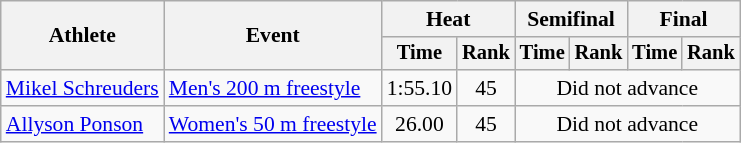<table class=wikitable style="font-size:90%">
<tr>
<th rowspan="2">Athlete</th>
<th rowspan="2">Event</th>
<th colspan="2">Heat</th>
<th colspan="2">Semifinal</th>
<th colspan="2">Final</th>
</tr>
<tr style="font-size:95%">
<th>Time</th>
<th>Rank</th>
<th>Time</th>
<th>Rank</th>
<th>Time</th>
<th>Rank</th>
</tr>
<tr align=center>
<td align=left><a href='#'>Mikel Schreuders</a></td>
<td align=left><a href='#'>Men's 200 m freestyle</a></td>
<td>1:55.10</td>
<td>45</td>
<td colspan=4>Did not advance</td>
</tr>
<tr align=center>
<td align=left><a href='#'>Allyson Ponson</a></td>
<td align=left><a href='#'>Women's 50 m freestyle</a></td>
<td>26.00</td>
<td>45</td>
<td colspan=4>Did not advance</td>
</tr>
</table>
